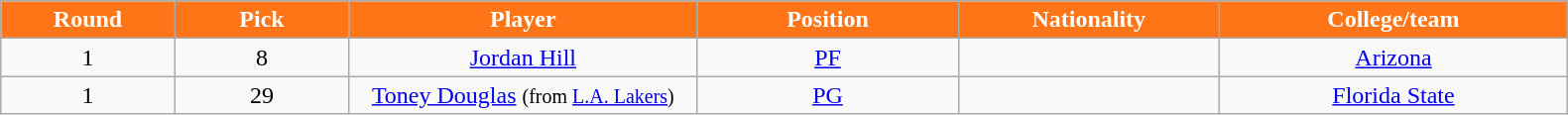<table class="wikitable sortable sortable">
<tr>
<th style="background:#FF7518; color:white" width="10%">Round</th>
<th style="background:#FF7518; color:white" width="10%">Pick</th>
<th style="background:#FF7518; color:white" width="20%">Player</th>
<th style="background:#FF7518; color:white" width="15%">Position</th>
<th style="background:#FF7518; color:white" width="15%">Nationality</th>
<th style="background:#FF7518; color:white" width="20%">College/team</th>
</tr>
<tr style="text-align: center">
<td>1</td>
<td>8</td>
<td><a href='#'>Jordan Hill</a></td>
<td><a href='#'>PF</a></td>
<td></td>
<td><a href='#'>Arizona</a></td>
</tr>
<tr style="text-align: center">
<td>1</td>
<td>29</td>
<td><a href='#'>Toney Douglas</a> <small>(from <a href='#'>L.A. Lakers</a>)</small></td>
<td><a href='#'>PG</a></td>
<td></td>
<td><a href='#'>Florida State</a></td>
</tr>
</table>
